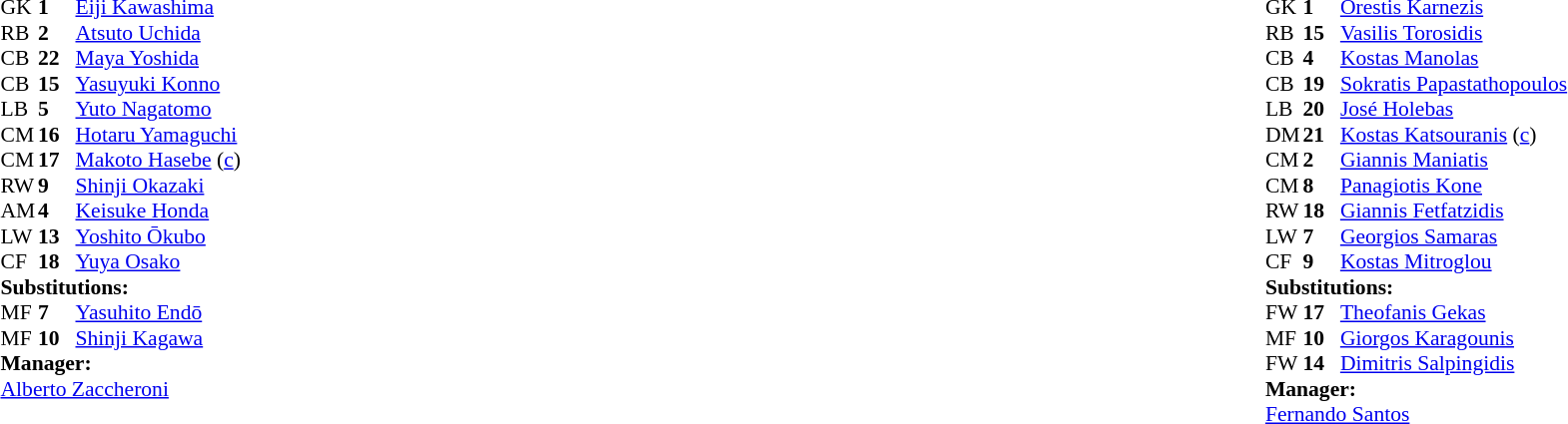<table width="100%">
<tr>
<td valign="top" width="40%"><br><table style="font-size:90%" cellspacing="0" cellpadding="0">
<tr>
<th width=25></th>
<th width=25></th>
</tr>
<tr>
<td>GK</td>
<td><strong>1</strong></td>
<td><a href='#'>Eiji Kawashima</a></td>
</tr>
<tr>
<td>RB</td>
<td><strong>2</strong></td>
<td><a href='#'>Atsuto Uchida</a></td>
</tr>
<tr>
<td>CB</td>
<td><strong>22</strong></td>
<td><a href='#'>Maya Yoshida</a></td>
</tr>
<tr>
<td>CB</td>
<td><strong>15</strong></td>
<td><a href='#'>Yasuyuki Konno</a></td>
</tr>
<tr>
<td>LB</td>
<td><strong>5</strong></td>
<td><a href='#'>Yuto Nagatomo</a></td>
</tr>
<tr>
<td>CM</td>
<td><strong>16</strong></td>
<td><a href='#'>Hotaru Yamaguchi</a></td>
</tr>
<tr>
<td>CM</td>
<td><strong>17</strong></td>
<td><a href='#'>Makoto Hasebe</a> (<a href='#'>c</a>)</td>
<td></td>
<td></td>
</tr>
<tr>
<td>RW</td>
<td><strong>9</strong></td>
<td><a href='#'>Shinji Okazaki</a></td>
</tr>
<tr>
<td>AM</td>
<td><strong>4</strong></td>
<td><a href='#'>Keisuke Honda</a></td>
</tr>
<tr>
<td>LW</td>
<td><strong>13</strong></td>
<td><a href='#'>Yoshito Ōkubo</a></td>
</tr>
<tr>
<td>CF</td>
<td><strong>18</strong></td>
<td><a href='#'>Yuya Osako</a></td>
<td></td>
<td></td>
</tr>
<tr>
<td colspan=3><strong>Substitutions:</strong></td>
</tr>
<tr>
<td>MF</td>
<td><strong>7</strong></td>
<td><a href='#'>Yasuhito Endō</a></td>
<td></td>
<td></td>
</tr>
<tr>
<td>MF</td>
<td><strong>10</strong></td>
<td><a href='#'>Shinji Kagawa</a></td>
<td></td>
<td></td>
</tr>
<tr>
<td colspan=3><strong>Manager:</strong></td>
</tr>
<tr>
<td colspan=3> <a href='#'>Alberto Zaccheroni</a></td>
</tr>
</table>
</td>
<td valign="top"></td>
<td valign="top" width="50%"><br><table style="font-size:90%;margin:auto" cellspacing="0" cellpadding="0">
<tr>
<th width="25"></th>
<th width="25"></th>
</tr>
<tr>
<td>GK</td>
<td><strong>1</strong></td>
<td><a href='#'>Orestis Karnezis</a></td>
</tr>
<tr>
<td>RB</td>
<td><strong>15</strong></td>
<td><a href='#'>Vasilis Torosidis</a></td>
<td></td>
</tr>
<tr>
<td>CB</td>
<td><strong>4</strong></td>
<td><a href='#'>Kostas Manolas</a></td>
</tr>
<tr>
<td>CB</td>
<td><strong>19</strong></td>
<td><a href='#'>Sokratis Papastathopoulos</a></td>
</tr>
<tr>
<td>LB</td>
<td><strong>20</strong></td>
<td><a href='#'>José Holebas</a></td>
</tr>
<tr>
<td>DM</td>
<td><strong>21</strong></td>
<td><a href='#'>Kostas Katsouranis</a> (<a href='#'>c</a>)</td>
<td></td>
</tr>
<tr>
<td>CM</td>
<td><strong>2</strong></td>
<td><a href='#'>Giannis Maniatis</a></td>
</tr>
<tr>
<td>CM</td>
<td><strong>8</strong></td>
<td><a href='#'>Panagiotis Kone</a></td>
<td></td>
<td></td>
</tr>
<tr>
<td>RW</td>
<td><strong>18</strong></td>
<td><a href='#'>Giannis Fetfatzidis</a></td>
<td></td>
<td></td>
</tr>
<tr>
<td>LW</td>
<td><strong>7</strong></td>
<td><a href='#'>Georgios Samaras</a></td>
<td></td>
</tr>
<tr>
<td>CF</td>
<td><strong>9</strong></td>
<td><a href='#'>Kostas Mitroglou</a></td>
<td></td>
<td></td>
</tr>
<tr>
<td colspan=3><strong>Substitutions:</strong></td>
</tr>
<tr>
<td>FW</td>
<td><strong>17</strong></td>
<td><a href='#'>Theofanis Gekas</a></td>
<td></td>
<td></td>
</tr>
<tr>
<td>MF</td>
<td><strong>10</strong></td>
<td><a href='#'>Giorgos Karagounis</a></td>
<td></td>
<td></td>
</tr>
<tr>
<td>FW</td>
<td><strong>14</strong></td>
<td><a href='#'>Dimitris Salpingidis</a></td>
<td></td>
<td></td>
</tr>
<tr>
<td colspan=3><strong>Manager:</strong></td>
</tr>
<tr>
<td colspan=3> <a href='#'>Fernando Santos</a></td>
</tr>
</table>
</td>
</tr>
</table>
